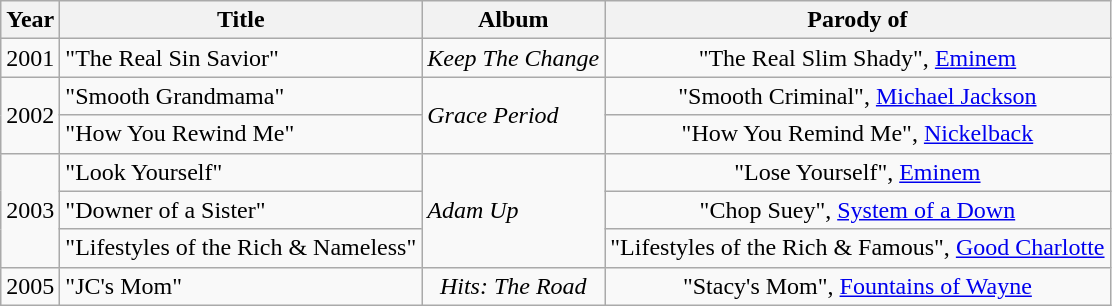<table class="wikitable">
<tr>
<th rowspan="1">Year</th>
<th rowspan="1">Title</th>
<th colspan="1">Album</th>
<th rowspan="1">Parody of</th>
</tr>
<tr>
<td>2001</td>
<td>"The Real Sin Savior"</td>
<td rowspan="1"><em>Keep The Change</em></td>
<td align="center">"The Real Slim Shady", <a href='#'>Eminem</a></td>
</tr>
<tr>
<td rowspan="2">2002</td>
<td>"Smooth Grandmama"</td>
<td rowspan="2"><em>Grace Period</em></td>
<td align="center">"Smooth Criminal", <a href='#'>Michael Jackson</a></td>
</tr>
<tr>
<td>"How You Rewind Me"</td>
<td align="center">"How You Remind Me", <a href='#'>Nickelback</a></td>
</tr>
<tr>
<td rowspan="3">2003</td>
<td>"Look Yourself"</td>
<td rowspan="3"><em>Adam Up</em></td>
<td align="center">"Lose Yourself", <a href='#'>Eminem</a></td>
</tr>
<tr>
<td>"Downer of a Sister"</td>
<td align="center">"Chop Suey", <a href='#'>System of a Down</a></td>
</tr>
<tr>
<td>"Lifestyles of the Rich & Nameless"</td>
<td align="center">"Lifestyles of the Rich & Famous", <a href='#'>Good Charlotte</a></td>
</tr>
<tr>
<td rowspan="1">2005</td>
<td>"JC's Mom"</td>
<td align="center"><em>Hits: The Road</em></td>
<td align="center">"Stacy's Mom", <a href='#'>Fountains of Wayne</a></td>
</tr>
</table>
